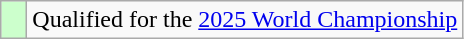<table class="wikitable"style="text-align:left">
<tr>
<td width=10px bgcolor=#ccffcc></td>
<td>Qualified for the <a href='#'>2025 World Championship</a></td>
</tr>
</table>
